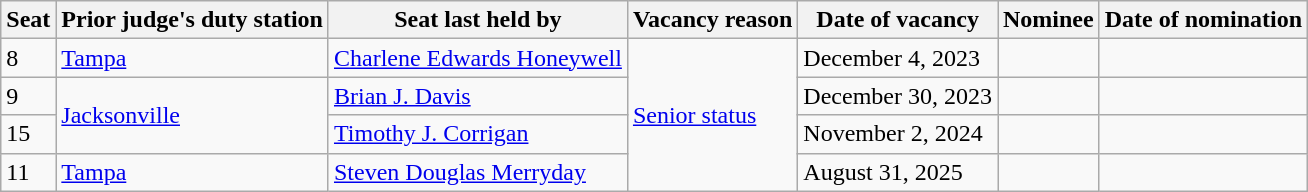<table class=wikitable>
<tr>
<th>Seat</th>
<th>Prior judge's duty station</th>
<th>Seat last held by</th>
<th>Vacancy reason</th>
<th>Date of vacancy</th>
<th>Nominee</th>
<th>Date of nomination</th>
</tr>
<tr>
<td>8</td>
<td><a href='#'>Tampa</a></td>
<td><a href='#'>Charlene Edwards Honeywell</a></td>
<td rowspan=4><a href='#'>Senior status</a></td>
<td>December 4, 2023</td>
<td align="center"></td>
<td align="center"></td>
</tr>
<tr>
<td>9</td>
<td rowspan=2><a href='#'>Jacksonville</a></td>
<td><a href='#'>Brian J. Davis</a></td>
<td>December 30, 2023</td>
<td align="center"></td>
<td align="center"></td>
</tr>
<tr>
<td>15</td>
<td><a href='#'>Timothy J. Corrigan</a></td>
<td>November 2, 2024</td>
<td align="center"></td>
<td align="center"></td>
</tr>
<tr>
<td>11</td>
<td><a href='#'>Tampa</a></td>
<td><a href='#'>Steven Douglas Merryday</a></td>
<td>August 31, 2025</td>
<td align="center"></td>
<td align="center"></td>
</tr>
</table>
